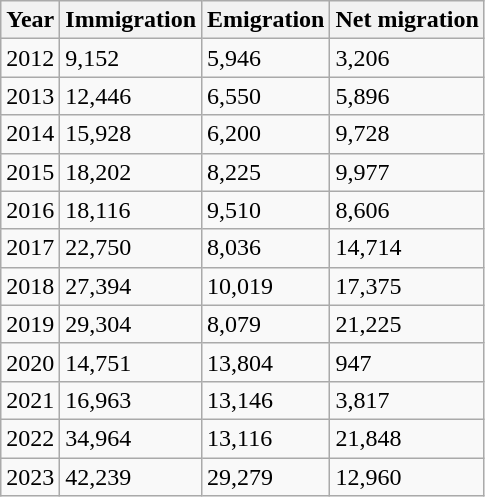<table class="wikitable sortable">
<tr>
<th>Year</th>
<th>Immigration</th>
<th>Emigration</th>
<th>Net migration</th>
</tr>
<tr>
<td>2012</td>
<td>9,152</td>
<td>5,946</td>
<td>3,206</td>
</tr>
<tr>
<td>2013</td>
<td>12,446</td>
<td>6,550</td>
<td>5,896</td>
</tr>
<tr>
<td>2014</td>
<td>15,928</td>
<td>6,200</td>
<td>9,728</td>
</tr>
<tr>
<td>2015</td>
<td>18,202</td>
<td>8,225</td>
<td>9,977</td>
</tr>
<tr>
<td>2016</td>
<td>18,116</td>
<td>9,510</td>
<td>8,606</td>
</tr>
<tr>
<td>2017</td>
<td>22,750</td>
<td>8,036</td>
<td>14,714</td>
</tr>
<tr>
<td>2018</td>
<td>27,394</td>
<td>10,019</td>
<td>17,375</td>
</tr>
<tr>
<td>2019</td>
<td>29,304</td>
<td>8,079</td>
<td>21,225</td>
</tr>
<tr>
<td>2020</td>
<td>14,751</td>
<td>13,804</td>
<td>947</td>
</tr>
<tr>
<td>2021</td>
<td>16,963</td>
<td>13,146</td>
<td>3,817</td>
</tr>
<tr>
<td>2022</td>
<td>34,964</td>
<td>13,116</td>
<td>21,848</td>
</tr>
<tr>
<td>2023</td>
<td>42,239</td>
<td>29,279</td>
<td>12,960</td>
</tr>
</table>
